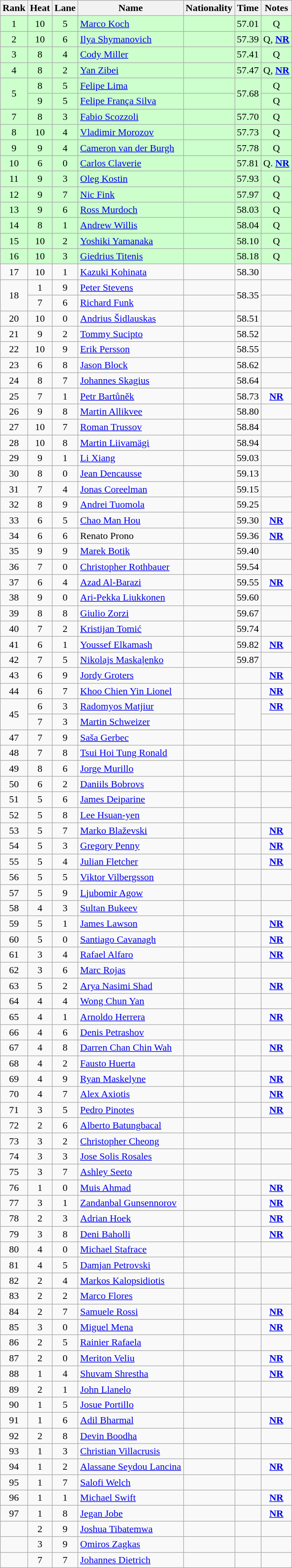<table class="wikitable sortable" style="text-align:center">
<tr>
<th>Rank</th>
<th>Heat</th>
<th>Lane</th>
<th>Name</th>
<th>Nationality</th>
<th>Time</th>
<th>Notes</th>
</tr>
<tr bgcolor=ccffcc>
<td>1</td>
<td>10</td>
<td>5</td>
<td align=left><a href='#'>Marco Koch</a></td>
<td align=left></td>
<td>57.01</td>
<td>Q</td>
</tr>
<tr bgcolor=ccffcc>
<td>2</td>
<td>10</td>
<td>6</td>
<td align=left><a href='#'>Ilya Shymanovich</a></td>
<td align=left></td>
<td>57.39</td>
<td>Q, <strong><a href='#'>NR</a></strong></td>
</tr>
<tr bgcolor=ccffcc>
<td>3</td>
<td>8</td>
<td>4</td>
<td align=left><a href='#'>Cody Miller</a></td>
<td align=left></td>
<td>57.41</td>
<td>Q</td>
</tr>
<tr bgcolor=ccffcc>
<td>4</td>
<td>8</td>
<td>2</td>
<td align=left><a href='#'>Yan Zibei</a></td>
<td align=left></td>
<td>57.47</td>
<td>Q, <strong><a href='#'>NR</a></strong></td>
</tr>
<tr bgcolor=ccffcc>
<td rowspan=2>5</td>
<td>8</td>
<td>5</td>
<td align=left><a href='#'>Felipe Lima</a></td>
<td align=left></td>
<td rowspan=2>57.68</td>
<td>Q</td>
</tr>
<tr bgcolor=ccffcc>
<td>9</td>
<td>5</td>
<td align=left><a href='#'>Felipe França Silva</a></td>
<td align=left></td>
<td>Q</td>
</tr>
<tr bgcolor=ccffcc>
<td>7</td>
<td>8</td>
<td>3</td>
<td align=left><a href='#'>Fabio Scozzoli</a></td>
<td align=left></td>
<td>57.70</td>
<td>Q</td>
</tr>
<tr bgcolor=ccffcc>
<td>8</td>
<td>10</td>
<td>4</td>
<td align=left><a href='#'>Vladimir Morozov</a></td>
<td align=left></td>
<td>57.73</td>
<td>Q</td>
</tr>
<tr bgcolor=ccffcc>
<td>9</td>
<td>9</td>
<td>4</td>
<td align=left><a href='#'>Cameron van der Burgh</a></td>
<td align=left></td>
<td>57.78</td>
<td>Q</td>
</tr>
<tr bgcolor=ccffcc>
<td>10</td>
<td>6</td>
<td>0</td>
<td align=left><a href='#'>Carlos Claverie</a></td>
<td align=left></td>
<td>57.81</td>
<td>Q. <strong><a href='#'>NR</a></strong></td>
</tr>
<tr bgcolor=ccffcc>
<td>11</td>
<td>9</td>
<td>3</td>
<td align=left><a href='#'>Oleg Kostin</a></td>
<td align=left></td>
<td>57.93</td>
<td>Q</td>
</tr>
<tr bgcolor=ccffcc>
<td>12</td>
<td>9</td>
<td>7</td>
<td align=left><a href='#'>Nic Fink</a></td>
<td align=left></td>
<td>57.97</td>
<td>Q</td>
</tr>
<tr bgcolor=ccffcc>
<td>13</td>
<td>9</td>
<td>6</td>
<td align=left><a href='#'>Ross Murdoch</a></td>
<td align=left></td>
<td>58.03</td>
<td>Q</td>
</tr>
<tr bgcolor=ccffcc>
<td>14</td>
<td>8</td>
<td>1</td>
<td align=left><a href='#'>Andrew Willis</a></td>
<td align=left></td>
<td>58.04</td>
<td>Q</td>
</tr>
<tr bgcolor=ccffcc>
<td>15</td>
<td>10</td>
<td>2</td>
<td align=left><a href='#'>Yoshiki Yamanaka</a></td>
<td align=left></td>
<td>58.10</td>
<td>Q</td>
</tr>
<tr bgcolor=ccffcc>
<td>16</td>
<td>10</td>
<td>3</td>
<td align=left><a href='#'>Giedrius Titenis</a></td>
<td align=left></td>
<td>58.18</td>
<td>Q</td>
</tr>
<tr>
<td>17</td>
<td>10</td>
<td>1</td>
<td align=left><a href='#'>Kazuki Kohinata</a></td>
<td align=left></td>
<td>58.30</td>
<td></td>
</tr>
<tr>
<td rowspan=2>18</td>
<td>1</td>
<td>9</td>
<td align=left><a href='#'>Peter Stevens</a></td>
<td align=left></td>
<td rowspan=2>58.35</td>
<td></td>
</tr>
<tr>
<td>7</td>
<td>6</td>
<td align=left><a href='#'>Richard Funk</a></td>
<td align=left></td>
<td></td>
</tr>
<tr>
<td>20</td>
<td>10</td>
<td>0</td>
<td align=left><a href='#'>Andrius Šidlauskas</a></td>
<td align=left></td>
<td>58.51</td>
<td></td>
</tr>
<tr>
<td>21</td>
<td>9</td>
<td>2</td>
<td align=left><a href='#'>Tommy Sucipto</a></td>
<td align=left></td>
<td>58.52</td>
<td></td>
</tr>
<tr>
<td>22</td>
<td>10</td>
<td>9</td>
<td align=left><a href='#'>Erik Persson</a></td>
<td align=left></td>
<td>58.55</td>
<td></td>
</tr>
<tr>
<td>23</td>
<td>6</td>
<td>8</td>
<td align=left><a href='#'>Jason Block</a></td>
<td align=left></td>
<td>58.62</td>
<td></td>
</tr>
<tr>
<td>24</td>
<td>8</td>
<td>7</td>
<td align=left><a href='#'>Johannes Skagius</a></td>
<td align=left></td>
<td>58.64</td>
<td></td>
</tr>
<tr>
<td>25</td>
<td>7</td>
<td>1</td>
<td align=left><a href='#'>Petr Bartůněk</a></td>
<td align=left></td>
<td>58.73</td>
<td><strong><a href='#'>NR</a></strong></td>
</tr>
<tr>
<td>26</td>
<td>9</td>
<td>8</td>
<td align=left><a href='#'>Martin Allikvee</a></td>
<td align=left></td>
<td>58.80</td>
<td></td>
</tr>
<tr>
<td>27</td>
<td>10</td>
<td>7</td>
<td align=left><a href='#'>Roman Trussov</a></td>
<td align=left></td>
<td>58.84</td>
<td></td>
</tr>
<tr>
<td>28</td>
<td>10</td>
<td>8</td>
<td align=left><a href='#'>Martin Liivamägi</a></td>
<td align=left></td>
<td>58.94</td>
<td></td>
</tr>
<tr>
<td>29</td>
<td>9</td>
<td>1</td>
<td align=left><a href='#'>Li Xiang</a></td>
<td align=left></td>
<td>59.03</td>
<td></td>
</tr>
<tr>
<td>30</td>
<td>8</td>
<td>0</td>
<td align=left><a href='#'>Jean Dencausse</a></td>
<td align=left></td>
<td>59.13</td>
<td></td>
</tr>
<tr>
<td>31</td>
<td>7</td>
<td>4</td>
<td align=left><a href='#'>Jonas Coreelman</a></td>
<td align=left></td>
<td>59.15</td>
<td></td>
</tr>
<tr>
<td>32</td>
<td>8</td>
<td>9</td>
<td align=left><a href='#'>Andrei Tuomola</a></td>
<td align=left></td>
<td>59.25</td>
<td></td>
</tr>
<tr>
<td>33</td>
<td>6</td>
<td>5</td>
<td align=left><a href='#'>Chao Man Hou</a></td>
<td align=left></td>
<td>59.30</td>
<td><strong><a href='#'>NR</a></strong></td>
</tr>
<tr>
<td>34</td>
<td>6</td>
<td>6</td>
<td align=left>Renato Prono</td>
<td align=left></td>
<td>59.36</td>
<td><strong><a href='#'>NR</a></strong></td>
</tr>
<tr>
<td>35</td>
<td>9</td>
<td>9</td>
<td align=left><a href='#'>Marek Botik</a></td>
<td align=left></td>
<td>59.40</td>
<td></td>
</tr>
<tr>
<td>36</td>
<td>7</td>
<td>0</td>
<td align=left><a href='#'>Christopher Rothbauer</a></td>
<td align=left></td>
<td>59.54</td>
<td></td>
</tr>
<tr>
<td>37</td>
<td>6</td>
<td>4</td>
<td align=left><a href='#'>Azad Al-Barazi</a></td>
<td align=left></td>
<td>59.55</td>
<td><strong><a href='#'>NR</a></strong></td>
</tr>
<tr>
<td>38</td>
<td>9</td>
<td>0</td>
<td align=left><a href='#'>Ari-Pekka Liukkonen</a></td>
<td align=left></td>
<td>59.60</td>
<td></td>
</tr>
<tr>
<td>39</td>
<td>8</td>
<td>8</td>
<td align=left><a href='#'>Giulio Zorzi</a></td>
<td align=left></td>
<td>59.67</td>
<td></td>
</tr>
<tr>
<td>40</td>
<td>7</td>
<td>2</td>
<td align=left><a href='#'>Kristijan Tomić</a></td>
<td align=left></td>
<td>59.74</td>
<td></td>
</tr>
<tr>
<td>41</td>
<td>6</td>
<td>1</td>
<td align=left><a href='#'>Youssef Elkamash</a></td>
<td align=left></td>
<td>59.82</td>
<td><strong><a href='#'>NR</a></strong></td>
</tr>
<tr>
<td>42</td>
<td>7</td>
<td>5</td>
<td align=left><a href='#'>Nikolajs Maskaļenko</a></td>
<td align=left></td>
<td>59.87</td>
<td></td>
</tr>
<tr>
<td>43</td>
<td>6</td>
<td>9</td>
<td align=left><a href='#'>Jordy Groters</a></td>
<td align=left></td>
<td></td>
<td><strong><a href='#'>NR</a></strong></td>
</tr>
<tr>
<td>44</td>
<td>6</td>
<td>7</td>
<td align=left><a href='#'>Khoo Chien Yin Lionel</a></td>
<td align=left></td>
<td></td>
<td><strong><a href='#'>NR</a></strong></td>
</tr>
<tr>
<td rowspan=2>45</td>
<td>6</td>
<td>3</td>
<td align=left><a href='#'>Radomyos Matjiur</a></td>
<td align=left></td>
<td rowspan=2></td>
<td><strong><a href='#'>NR</a></strong></td>
</tr>
<tr>
<td>7</td>
<td>3</td>
<td align=left><a href='#'>Martin Schweizer</a></td>
<td align=left></td>
<td></td>
</tr>
<tr>
<td>47</td>
<td>7</td>
<td>9</td>
<td align=left><a href='#'>Saša Gerbec</a></td>
<td align=left></td>
<td></td>
<td></td>
</tr>
<tr>
<td>48</td>
<td>7</td>
<td>8</td>
<td align=left><a href='#'>Tsui Hoi Tung Ronald</a></td>
<td align=left></td>
<td></td>
<td></td>
</tr>
<tr>
<td>49</td>
<td>8</td>
<td>6</td>
<td align=left><a href='#'>Jorge Murillo</a></td>
<td align=left></td>
<td></td>
<td></td>
</tr>
<tr>
<td>50</td>
<td>6</td>
<td>2</td>
<td align=left><a href='#'>Daniils Bobrovs</a></td>
<td align=left></td>
<td></td>
<td></td>
</tr>
<tr>
<td>51</td>
<td>5</td>
<td>6</td>
<td align=left><a href='#'>James Deiparine</a></td>
<td align=left></td>
<td></td>
<td></td>
</tr>
<tr>
<td>52</td>
<td>5</td>
<td>8</td>
<td align=left><a href='#'>Lee Hsuan-yen</a></td>
<td align=left></td>
<td></td>
<td></td>
</tr>
<tr>
<td>53</td>
<td>5</td>
<td>7</td>
<td align=left><a href='#'>Marko Blaževski</a></td>
<td align=left></td>
<td></td>
<td><strong><a href='#'>NR</a></strong></td>
</tr>
<tr>
<td>54</td>
<td>5</td>
<td>3</td>
<td align=left><a href='#'>Gregory Penny</a></td>
<td align=left></td>
<td></td>
<td><strong><a href='#'>NR</a></strong></td>
</tr>
<tr>
<td>55</td>
<td>5</td>
<td>4</td>
<td align=left><a href='#'>Julian Fletcher</a></td>
<td align=left></td>
<td></td>
<td><strong><a href='#'>NR</a></strong></td>
</tr>
<tr>
<td>56</td>
<td>5</td>
<td>5</td>
<td align=left><a href='#'>Viktor Vilbergsson</a></td>
<td align=left></td>
<td></td>
<td></td>
</tr>
<tr>
<td>57</td>
<td>5</td>
<td>9</td>
<td align=left><a href='#'>Ljubomir Agow</a></td>
<td align=left></td>
<td></td>
<td></td>
</tr>
<tr>
<td>58</td>
<td>4</td>
<td>3</td>
<td align=left><a href='#'>Sultan Bukeev</a></td>
<td align=left></td>
<td></td>
<td></td>
</tr>
<tr>
<td>59</td>
<td>5</td>
<td>1</td>
<td align=left><a href='#'>James Lawson</a></td>
<td align=left></td>
<td></td>
<td><strong><a href='#'>NR</a></strong></td>
</tr>
<tr>
<td>60</td>
<td>5</td>
<td>0</td>
<td align=left><a href='#'>Santiago Cavanagh</a></td>
<td align=left></td>
<td></td>
<td><strong><a href='#'>NR</a></strong></td>
</tr>
<tr>
<td>61</td>
<td>3</td>
<td>4</td>
<td align=left><a href='#'>Rafael Alfaro</a></td>
<td align=left></td>
<td></td>
<td><strong><a href='#'>NR</a></strong></td>
</tr>
<tr>
<td>62</td>
<td>3</td>
<td>6</td>
<td align=left><a href='#'>Marc Rojas</a></td>
<td align=left></td>
<td></td>
<td></td>
</tr>
<tr>
<td>63</td>
<td>5</td>
<td>2</td>
<td align=left><a href='#'>Arya Nasimi Shad</a></td>
<td align=left></td>
<td></td>
<td><strong><a href='#'>NR</a></strong></td>
</tr>
<tr>
<td>64</td>
<td>4</td>
<td>4</td>
<td align=left><a href='#'>Wong Chun Yan</a></td>
<td align=left></td>
<td></td>
<td></td>
</tr>
<tr>
<td>65</td>
<td>4</td>
<td>1</td>
<td align=left><a href='#'>Arnoldo Herrera</a></td>
<td align=left></td>
<td></td>
<td><strong><a href='#'>NR</a></strong></td>
</tr>
<tr>
<td>66</td>
<td>4</td>
<td>6</td>
<td align=left><a href='#'>Denis Petrashov</a></td>
<td align=left></td>
<td></td>
<td></td>
</tr>
<tr>
<td>67</td>
<td>4</td>
<td>8</td>
<td align=left><a href='#'>Darren Chan Chin Wah</a></td>
<td align=left></td>
<td></td>
<td><strong><a href='#'>NR</a></strong></td>
</tr>
<tr>
<td>68</td>
<td>4</td>
<td>2</td>
<td align=left><a href='#'>Fausto Huerta</a></td>
<td align=left></td>
<td></td>
<td></td>
</tr>
<tr>
<td>69</td>
<td>4</td>
<td>9</td>
<td align=left><a href='#'>Ryan Maskelyne</a></td>
<td align=left></td>
<td></td>
<td><strong><a href='#'>NR</a></strong></td>
</tr>
<tr>
<td>70</td>
<td>4</td>
<td>7</td>
<td align=left><a href='#'>Alex Axiotis</a></td>
<td align=left></td>
<td></td>
<td><strong><a href='#'>NR</a></strong></td>
</tr>
<tr>
<td>71</td>
<td>3</td>
<td>5</td>
<td align=left><a href='#'>Pedro Pinotes</a></td>
<td align=left></td>
<td></td>
<td><strong><a href='#'>NR</a></strong></td>
</tr>
<tr>
<td>72</td>
<td>2</td>
<td>6</td>
<td align=left><a href='#'>Alberto Batungbacal</a></td>
<td align=left></td>
<td></td>
<td></td>
</tr>
<tr>
<td>73</td>
<td>3</td>
<td>2</td>
<td align=left><a href='#'>Christopher Cheong</a></td>
<td align=left></td>
<td></td>
<td></td>
</tr>
<tr>
<td>74</td>
<td>3</td>
<td>3</td>
<td align=left><a href='#'>Jose Solis Rosales</a></td>
<td align=left></td>
<td></td>
<td></td>
</tr>
<tr>
<td>75</td>
<td>3</td>
<td>7</td>
<td align=left><a href='#'>Ashley Seeto</a></td>
<td align=left></td>
<td></td>
<td></td>
</tr>
<tr>
<td>76</td>
<td>1</td>
<td>0</td>
<td align=left><a href='#'>Muis Ahmad</a></td>
<td align=left></td>
<td></td>
<td><strong><a href='#'>NR</a></strong></td>
</tr>
<tr>
<td>77</td>
<td>3</td>
<td>1</td>
<td align=left><a href='#'>Zandanbal Gunsennorov</a></td>
<td align=left></td>
<td></td>
<td><strong><a href='#'>NR</a></strong></td>
</tr>
<tr>
<td>78</td>
<td>2</td>
<td>3</td>
<td align=left><a href='#'>Adrian Hoek</a></td>
<td align=left></td>
<td></td>
<td><strong><a href='#'>NR</a></strong></td>
</tr>
<tr>
<td>79</td>
<td>3</td>
<td>8</td>
<td align=left><a href='#'>Deni Baholli</a></td>
<td align=left></td>
<td></td>
<td><strong><a href='#'>NR</a></strong></td>
</tr>
<tr>
<td>80</td>
<td>4</td>
<td>0</td>
<td align=left><a href='#'>Michael Stafrace</a></td>
<td align=left></td>
<td></td>
<td></td>
</tr>
<tr>
<td>81</td>
<td>4</td>
<td>5</td>
<td align=left><a href='#'>Damjan Petrovski</a></td>
<td align=left></td>
<td></td>
<td></td>
</tr>
<tr>
<td>82</td>
<td>2</td>
<td>4</td>
<td align=left><a href='#'>Markos Kalopsidiotis</a></td>
<td align=left></td>
<td></td>
<td></td>
</tr>
<tr>
<td>83</td>
<td>2</td>
<td>2</td>
<td align=left><a href='#'>Marco Flores</a></td>
<td align=left></td>
<td></td>
<td></td>
</tr>
<tr>
<td>84</td>
<td>2</td>
<td>7</td>
<td align=left><a href='#'>Samuele Rossi</a></td>
<td align=left></td>
<td></td>
<td><strong><a href='#'>NR</a></strong></td>
</tr>
<tr>
<td>85</td>
<td>3</td>
<td>0</td>
<td align=left><a href='#'>Miguel Mena</a></td>
<td align=left></td>
<td></td>
<td><strong><a href='#'>NR</a></strong></td>
</tr>
<tr>
<td>86</td>
<td>2</td>
<td>5</td>
<td align=left><a href='#'>Rainier Rafaela</a></td>
<td align=left></td>
<td></td>
<td></td>
</tr>
<tr>
<td>87</td>
<td>2</td>
<td>0</td>
<td align=left><a href='#'>Meriton Veliu</a></td>
<td align=left></td>
<td></td>
<td><strong><a href='#'>NR</a></strong></td>
</tr>
<tr>
<td>88</td>
<td>1</td>
<td>4</td>
<td align=left><a href='#'>Shuvam Shrestha</a></td>
<td align=left></td>
<td></td>
<td><strong><a href='#'>NR</a></strong></td>
</tr>
<tr>
<td>89</td>
<td>2</td>
<td>1</td>
<td align=left><a href='#'>John Llanelo</a></td>
<td align=left></td>
<td></td>
<td></td>
</tr>
<tr>
<td>90</td>
<td>1</td>
<td>5</td>
<td align=left><a href='#'>Josue Portillo</a></td>
<td align=left></td>
<td></td>
<td></td>
</tr>
<tr>
<td>91</td>
<td>1</td>
<td>6</td>
<td align=left><a href='#'>Adil Bharmal</a></td>
<td align=left></td>
<td></td>
<td><strong><a href='#'>NR</a></strong></td>
</tr>
<tr>
<td>92</td>
<td>2</td>
<td>8</td>
<td align=left><a href='#'>Devin Boodha</a></td>
<td align=left></td>
<td></td>
<td></td>
</tr>
<tr>
<td>93</td>
<td>1</td>
<td>3</td>
<td align=left><a href='#'>Christian Villacrusis</a></td>
<td align=left></td>
<td></td>
<td></td>
</tr>
<tr>
<td>94</td>
<td>1</td>
<td>2</td>
<td align=left><a href='#'>Alassane Seydou Lancina</a></td>
<td align=left></td>
<td></td>
<td><strong><a href='#'>NR</a></strong></td>
</tr>
<tr>
<td>95</td>
<td>1</td>
<td>7</td>
<td align=left><a href='#'>Salofi Welch</a></td>
<td align=left></td>
<td></td>
<td></td>
</tr>
<tr>
<td>96</td>
<td>1</td>
<td>1</td>
<td align=left><a href='#'>Michael Swift</a></td>
<td align=left></td>
<td></td>
<td><strong><a href='#'>NR</a></strong></td>
</tr>
<tr>
<td>97</td>
<td>1</td>
<td>8</td>
<td align=left><a href='#'>Jegan Jobe</a></td>
<td align=left></td>
<td></td>
<td><strong><a href='#'>NR</a></strong></td>
</tr>
<tr>
<td></td>
<td>2</td>
<td>9</td>
<td align=left><a href='#'>Joshua Tibatemwa</a></td>
<td align=left></td>
<td></td>
<td></td>
</tr>
<tr>
<td></td>
<td>3</td>
<td>9</td>
<td align=left><a href='#'>Omiros Zagkas</a></td>
<td align=left></td>
<td></td>
<td></td>
</tr>
<tr>
<td></td>
<td>7</td>
<td>7</td>
<td align=left><a href='#'>Johannes Dietrich</a></td>
<td align=left></td>
<td></td>
<td></td>
</tr>
</table>
